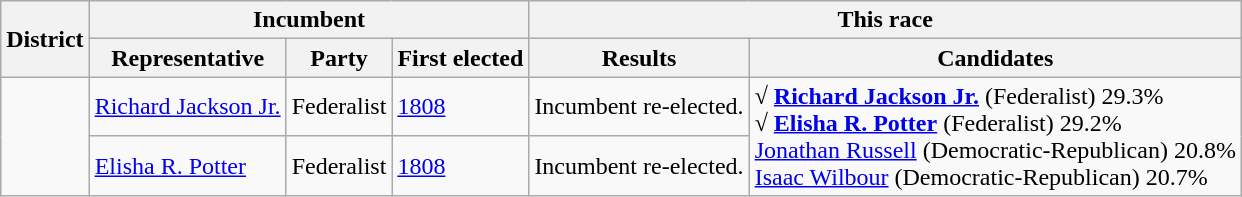<table class=wikitable>
<tr>
<th rowspan=2>District</th>
<th colspan=3>Incumbent</th>
<th colspan=2>This race</th>
</tr>
<tr>
<th>Representative</th>
<th>Party</th>
<th>First elected</th>
<th>Results</th>
<th>Candidates</th>
</tr>
<tr>
<td rowspan=2><br></td>
<td><a href='#'>Richard Jackson Jr.</a></td>
<td>Federalist</td>
<td><a href='#'>1808</a></td>
<td>Incumbent re-elected.</td>
<td rowspan=2 nowrap><strong>√ <a href='#'>Richard Jackson Jr.</a></strong> (Federalist) 29.3%<br><strong>√ <a href='#'>Elisha R. Potter</a></strong> (Federalist) 29.2%<br><a href='#'>Jonathan Russell</a> (Democratic-Republican) 20.8%<br><a href='#'>Isaac Wilbour</a> (Democratic-Republican) 20.7%</td>
</tr>
<tr>
<td><a href='#'>Elisha R. Potter</a></td>
<td>Federalist</td>
<td><a href='#'>1808</a></td>
<td>Incumbent re-elected.</td>
</tr>
</table>
